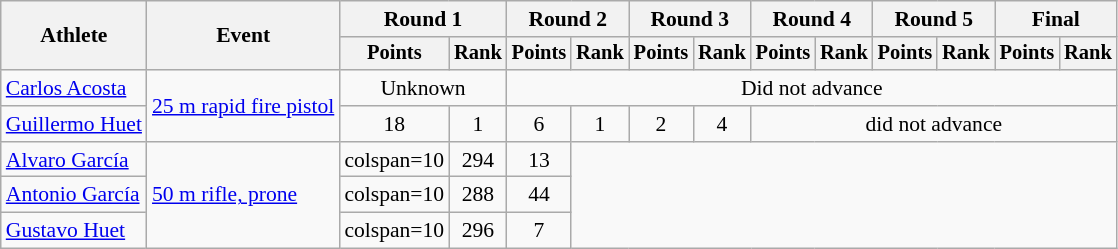<table class="wikitable" style="font-size:90%;">
<tr>
<th rowspan=2>Athlete</th>
<th rowspan=2>Event</th>
<th colspan=2>Round 1</th>
<th colspan=2>Round 2</th>
<th colspan=2>Round 3</th>
<th colspan=2>Round 4</th>
<th colspan=2>Round 5</th>
<th colspan=2>Final</th>
</tr>
<tr style="font-size:95%">
<th>Points</th>
<th>Rank</th>
<th>Points</th>
<th>Rank</th>
<th>Points</th>
<th>Rank</th>
<th>Points</th>
<th>Rank</th>
<th>Points</th>
<th>Rank</th>
<th>Points</th>
<th>Rank</th>
</tr>
<tr align=center>
<td align=left><a href='#'>Carlos Acosta</a></td>
<td align=left rowspan=2><a href='#'>25 m rapid fire pistol</a></td>
<td colspan=2>Unknown</td>
<td colspan=10>Did not advance</td>
</tr>
<tr align=center>
<td align=left><a href='#'>Guillermo Huet</a></td>
<td>18</td>
<td>1</td>
<td>6</td>
<td>1</td>
<td>2</td>
<td>4</td>
<td colspan=6>did not advance</td>
</tr>
<tr align=center>
<td align=left><a href='#'>Alvaro García</a></td>
<td align=left rowspan=3><a href='#'>50 m rifle, prone</a></td>
<td>colspan=10 </td>
<td>294</td>
<td>13</td>
</tr>
<tr align=center>
<td align=left><a href='#'>Antonio García</a></td>
<td>colspan=10 </td>
<td>288</td>
<td>44</td>
</tr>
<tr align=center>
<td align=left><a href='#'>Gustavo Huet</a></td>
<td>colspan=10 </td>
<td>296</td>
<td>7</td>
</tr>
</table>
